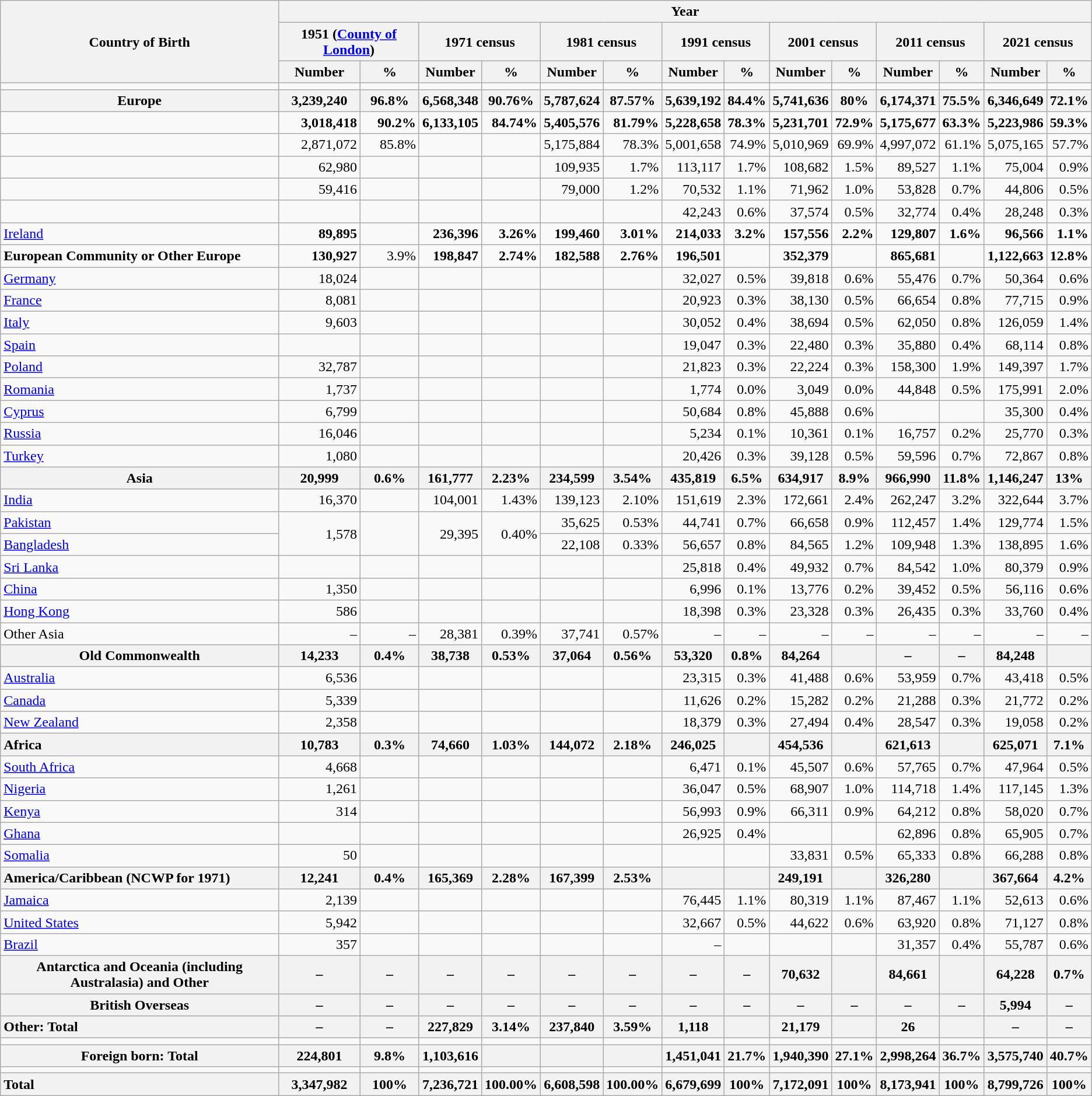<table class="wikitable sortable mw-collapsible" style="text-align:right">
<tr>
<th rowspan="3">Country of Birth</th>
<th colspan="14">Year</th>
</tr>
<tr>
<th colspan="2">1951 (<a href='#'>County of London</a>)</th>
<th colspan="2">1971 census</th>
<th colspan="2">1981 census</th>
<th colspan="2">1991 census</th>
<th colspan="2">2001 census</th>
<th colspan="2">2011 census</th>
<th colspan="2">2021 census</th>
</tr>
<tr>
<th>Number</th>
<th>%</th>
<th>Number</th>
<th>%</th>
<th>Number</th>
<th>%</th>
<th>Number</th>
<th>%</th>
<th>Number</th>
<th>%</th>
<th>Number</th>
<th>%</th>
<th>Number</th>
<th>%</th>
</tr>
<tr>
<td></td>
<td></td>
<td></td>
<td></td>
<td></td>
<td></td>
<td></td>
<td></td>
<td></td>
<td></td>
<td></td>
<td></td>
<td></td>
<td></td>
<td></td>
</tr>
<tr>
<th>Europe</th>
<th>3,239,240</th>
<th>96.8%</th>
<th>6,568,348</th>
<th>90.76%</th>
<th>5,787,624</th>
<th>87.57%</th>
<th>5,639,192</th>
<th>84.4%</th>
<th>5,741,636</th>
<th>80%</th>
<th>6,174,371</th>
<th>75.5%</th>
<th>6,346,649</th>
<th>72.1%</th>
</tr>
<tr>
<td scope="row" style="text-align:left"></td>
<td><strong>3,018,418</strong></td>
<td><strong>90.2%</strong></td>
<td><strong>6,133,105</strong></td>
<td><strong>84.74%</strong></td>
<td><strong>5,405,576</strong></td>
<td><strong>81.79%</strong></td>
<td><strong>5,228,658</strong></td>
<td><strong>78.3%</strong></td>
<td><strong>5,231,701</strong></td>
<td><strong>72.9%</strong></td>
<td><strong>5,175,677</strong></td>
<td><strong>63.3%</strong></td>
<td><strong>5,223,986</strong></td>
<td><strong>59.3%</strong></td>
</tr>
<tr>
<td scope="row" style="text-align:left"></td>
<td>2,871,072</td>
<td>85.8%</td>
<td></td>
<td></td>
<td>5,175,884</td>
<td>78.3%</td>
<td>5,001,658</td>
<td>74.9%</td>
<td>5,010,969</td>
<td>69.9%</td>
<td>4,997,072</td>
<td>61.1%</td>
<td>5,075,165</td>
<td>57.7%</td>
</tr>
<tr>
<td scope="row" style="text-align:left"></td>
<td>62,980</td>
<td></td>
<td></td>
<td></td>
<td>109,935</td>
<td>1.7%</td>
<td>113,117</td>
<td>1.7%</td>
<td>108,682</td>
<td>1.5%</td>
<td>89,527</td>
<td>1.1%</td>
<td>75,004</td>
<td>0.9%</td>
</tr>
<tr>
<td scope="row" style="text-align:left"></td>
<td>59,416</td>
<td></td>
<td></td>
<td></td>
<td>79,000</td>
<td>1.2%</td>
<td>70,532</td>
<td>1.1%</td>
<td>71,962</td>
<td>1.0%</td>
<td>53,828</td>
<td>0.7%</td>
<td>44,806</td>
<td>0.5%</td>
</tr>
<tr>
<td scope="row" style="text-align:left"></td>
<td></td>
<td></td>
<td></td>
<td></td>
<td></td>
<td></td>
<td>42,243</td>
<td>0.6%</td>
<td>37,574</td>
<td>0.5%</td>
<td>32,774</td>
<td>0.4%</td>
<td>28,248</td>
<td>0.3%</td>
</tr>
<tr>
<td scope="row" style="text-align:left"> <a href='#'>Ireland</a></td>
<td><strong>89,895</strong></td>
<td></td>
<td><strong>236,396</strong></td>
<td><strong>3.26%</strong></td>
<td><strong>199,460</strong></td>
<td><strong>3.01%</strong></td>
<td><strong>214,033</strong></td>
<td><strong>3.2%</strong></td>
<td><strong>157,556</strong></td>
<td><strong>2.2%</strong></td>
<td><strong>129,807</strong></td>
<td><strong>1.6%</strong></td>
<td><strong>96,566</strong></td>
<td><strong>1.1%</strong></td>
</tr>
<tr>
<td scope="row" style="text-align:left"><strong>European Community or Other Europe</strong></td>
<td><strong>130,927</strong></td>
<td>3.9%</td>
<td><strong>198,847</strong></td>
<td><strong>2.74%</strong></td>
<td><strong>182,588</strong></td>
<td><strong>2.76%</strong></td>
<td><strong>196,501</strong></td>
<td></td>
<td><strong>352,379</strong></td>
<td></td>
<td><strong>865,681</strong></td>
<td></td>
<td><strong>1,122,663</strong></td>
<td><strong>12.8%</strong></td>
</tr>
<tr>
<td scope="row" style="text-align:left"> <a href='#'>Germany</a></td>
<td>18,024</td>
<td></td>
<td></td>
<td></td>
<td></td>
<td></td>
<td>32,027</td>
<td>0.5%</td>
<td>39,818</td>
<td>0.6%</td>
<td>55,476</td>
<td>0.7%</td>
<td>50,364</td>
<td>0.6%</td>
</tr>
<tr>
<td scope="row" style="text-align:left"> <a href='#'>France</a></td>
<td>8,081</td>
<td></td>
<td></td>
<td></td>
<td></td>
<td></td>
<td>20,923</td>
<td>0.3%</td>
<td>38,130</td>
<td>0.5%</td>
<td>66,654</td>
<td>0.8%</td>
<td>77,715</td>
<td>0.9%</td>
</tr>
<tr>
<td scope="row" style="text-align:left"> <a href='#'>Italy</a></td>
<td>9,603</td>
<td></td>
<td></td>
<td></td>
<td></td>
<td></td>
<td>30,052</td>
<td>0.4%</td>
<td>38,694</td>
<td>0.5%</td>
<td>62,050</td>
<td>0.8%</td>
<td>126,059</td>
<td>1.4%</td>
</tr>
<tr>
<td scope="row" style="text-align:left"> <a href='#'>Spain</a></td>
<td></td>
<td></td>
<td></td>
<td></td>
<td></td>
<td></td>
<td>19,047</td>
<td>0.3%</td>
<td>22,480</td>
<td>0.3%</td>
<td>35,880</td>
<td>0.4%</td>
<td>68,114</td>
<td>0.8%</td>
</tr>
<tr>
<td scope="row" style="text-align:left"> <a href='#'>Poland</a></td>
<td>32,787</td>
<td></td>
<td></td>
<td></td>
<td></td>
<td></td>
<td>21,823</td>
<td>0.3%</td>
<td>22,224</td>
<td>0.3%</td>
<td>158,300</td>
<td>1.9%</td>
<td>149,397</td>
<td>1.7%</td>
</tr>
<tr>
<td scope="row" style="text-align:left"> <a href='#'>Romania</a></td>
<td>1,737</td>
<td></td>
<td></td>
<td></td>
<td></td>
<td></td>
<td>1,774</td>
<td>0.0%</td>
<td>3,049</td>
<td>0.0%</td>
<td>44,848</td>
<td>0.5%</td>
<td>175,991</td>
<td>2.0%</td>
</tr>
<tr>
<td scope="row" style="text-align:left"> <a href='#'>Cyprus</a></td>
<td>6,799</td>
<td></td>
<td></td>
<td></td>
<td></td>
<td></td>
<td>50,684</td>
<td>0.8%</td>
<td>45,888</td>
<td>0.6%</td>
<td></td>
<td></td>
<td>35,300</td>
<td>0.4%</td>
</tr>
<tr>
<td scope="row" style="text-align:left"> <a href='#'>Russia</a></td>
<td>16,046</td>
<td></td>
<td></td>
<td></td>
<td></td>
<td></td>
<td>5,234</td>
<td>0.1%</td>
<td>10,361</td>
<td>0.1%</td>
<td>16,757</td>
<td>0.2%</td>
<td>25,770</td>
<td>0.3%</td>
</tr>
<tr>
<td scope="row" style="text-align:left"> <a href='#'>Turkey</a></td>
<td>1,080</td>
<td></td>
<td></td>
<td></td>
<td></td>
<td></td>
<td>20,426</td>
<td>0.3%</td>
<td>39,128</td>
<td>0.5%</td>
<td>59,596</td>
<td>0.7%</td>
<td>72,867</td>
<td>0.8%</td>
</tr>
<tr>
<th>Asia</th>
<th>20,999</th>
<th>0.6%</th>
<th>161,777</th>
<th>2.23%</th>
<th>234,599</th>
<th>3.54%</th>
<th>435,819</th>
<th>6.5%</th>
<th>634,917</th>
<th>8.9%</th>
<th>966,990</th>
<th>11.8%</th>
<th>1,146,247</th>
<th>13%</th>
</tr>
<tr>
<td scope="row" style="text-align:left"> <a href='#'>India</a></td>
<td>16,370</td>
<td></td>
<td>104,001</td>
<td>1.43%</td>
<td>139,123</td>
<td>2.10%</td>
<td>151,619</td>
<td>2.3%</td>
<td>172,661</td>
<td>2.4%</td>
<td>262,247</td>
<td>3.2%</td>
<td>322,644</td>
<td>3.7%</td>
</tr>
<tr>
<td scope="row" style="text-align:left"> <a href='#'>Pakistan</a></td>
<td rowspan="2">1,578</td>
<td rowspan="2"></td>
<td rowspan="2">29,395</td>
<td rowspan="2">0.40%</td>
<td>35,625</td>
<td>0.53%</td>
<td>44,741</td>
<td>0.7%</td>
<td>66,658</td>
<td>0.9%</td>
<td>112,457</td>
<td>1.4%</td>
<td>129,774</td>
<td>1.5%</td>
</tr>
<tr>
<td scope="row" style="text-align:left"> <a href='#'>Bangladesh</a></td>
<td>22,108</td>
<td>0.33%</td>
<td>56,657</td>
<td>0.8%</td>
<td>84,565</td>
<td>1.2%</td>
<td>109,948</td>
<td>1.3%</td>
<td>138,895</td>
<td>1.6%</td>
</tr>
<tr>
<td scope="row" style="text-align:left"> <a href='#'>Sri Lanka</a></td>
<td></td>
<td></td>
<td></td>
<td></td>
<td></td>
<td></td>
<td>25,818</td>
<td>0.4%</td>
<td>49,932</td>
<td>0.7%</td>
<td>84,542</td>
<td>1.0%</td>
<td>80,379</td>
<td>0.9%</td>
</tr>
<tr>
<td scope="row" style="text-align:left"> <a href='#'>China</a></td>
<td>1,350</td>
<td></td>
<td></td>
<td></td>
<td></td>
<td></td>
<td>6,996</td>
<td>0.1%</td>
<td>13,776</td>
<td>0.2%</td>
<td>39,452</td>
<td>0.5%</td>
<td>56,116</td>
<td>0.6%</td>
</tr>
<tr>
<td scope="row" style="text-align:left"> <a href='#'>Hong Kong</a></td>
<td>586</td>
<td></td>
<td></td>
<td></td>
<td></td>
<td></td>
<td>18,398</td>
<td>0.3%</td>
<td>23,328</td>
<td>0.3%</td>
<td>26,435</td>
<td>0.3%</td>
<td>33,760</td>
<td>0.4%</td>
</tr>
<tr>
<td scope="row" style="text-align:left">Other Asia</td>
<td>–</td>
<td>–</td>
<td>28,381</td>
<td>0.39%</td>
<td>37,741</td>
<td>0.57%</td>
<td>–</td>
<td>–</td>
<td>–</td>
<td>–</td>
<td>–</td>
<td>–</td>
<td>–</td>
<td>–</td>
</tr>
<tr>
<th>Old Commonwealth</th>
<th>14,233</th>
<th>0.4%</th>
<th>38,738</th>
<th>0.53%</th>
<th>37,064</th>
<th>0.56%</th>
<th>53,320</th>
<th>0.8%</th>
<th>84,264</th>
<th></th>
<th>–</th>
<th>–</th>
<th>84,248</th>
<th></th>
</tr>
<tr>
<td scope="row" style="text-align:left"> <a href='#'>Australia</a></td>
<td>6,536</td>
<td></td>
<td></td>
<td></td>
<td></td>
<td></td>
<td>23,315</td>
<td>0.3%</td>
<td>41,488</td>
<td>0.6%</td>
<td>53,959</td>
<td>0.7%</td>
<td>43,418</td>
<td>0.5%</td>
</tr>
<tr>
<td scope="row" style="text-align:left"> <a href='#'>Canada</a></td>
<td>5,339</td>
<td></td>
<td></td>
<td></td>
<td></td>
<td></td>
<td>11,626</td>
<td>0.2%</td>
<td>15,282</td>
<td>0.2%</td>
<td>21,288</td>
<td>0.3%</td>
<td>21,772</td>
<td>0.2%</td>
</tr>
<tr>
<td scope="row" style="text-align:left"> <a href='#'>New Zealand</a></td>
<td>2,358</td>
<td></td>
<td></td>
<td></td>
<td></td>
<td></td>
<td>18,379</td>
<td>0.3%</td>
<td>27,494</td>
<td>0.4%</td>
<td>28,547</td>
<td>0.3%</td>
<td>19,058</td>
<td>0.2%</td>
</tr>
<tr>
<th scope="row" style="text-align:left">Africa</th>
<th>10,783</th>
<th>0.3%</th>
<th>74,660</th>
<th>1.03%</th>
<th>144,072</th>
<th>2.18%</th>
<th>246,025</th>
<th></th>
<th>454,536</th>
<th></th>
<th>621,613</th>
<th></th>
<th>625,071</th>
<th>7.1%</th>
</tr>
<tr>
<td scope="row" style="text-align:left"> <a href='#'>South Africa</a></td>
<td>4,668</td>
<td></td>
<td></td>
<td></td>
<td></td>
<td></td>
<td>6,471</td>
<td>0.1%</td>
<td>45,507</td>
<td>0.6%</td>
<td>57,765</td>
<td>0.7%</td>
<td>47,964</td>
<td>0.5%</td>
</tr>
<tr>
<td scope="row" style="text-align:left"> <a href='#'>Nigeria</a></td>
<td>1,261</td>
<td></td>
<td></td>
<td></td>
<td></td>
<td></td>
<td>36,047</td>
<td>0.5%</td>
<td>68,907</td>
<td>1.0%</td>
<td>114,718</td>
<td>1.4%</td>
<td>117,145</td>
<td>1.3%</td>
</tr>
<tr>
<td scope="row" style="text-align:left"> <a href='#'>Kenya</a></td>
<td>314</td>
<td></td>
<td></td>
<td></td>
<td></td>
<td></td>
<td>56,993</td>
<td>0.9%</td>
<td>66,311</td>
<td>0.9%</td>
<td>64,212</td>
<td>0.8%</td>
<td>58,020</td>
<td>0.7%</td>
</tr>
<tr>
<td scope="row" style="text-align:left"> <a href='#'>Ghana</a></td>
<td></td>
<td></td>
<td></td>
<td></td>
<td></td>
<td></td>
<td>26,925</td>
<td>0.4%</td>
<td></td>
<td></td>
<td>62,896</td>
<td>0.8%</td>
<td>65,905</td>
<td>0.7%</td>
</tr>
<tr>
<td scope="row" style="text-align:left"> <a href='#'>Somalia</a></td>
<td>50</td>
<td></td>
<td></td>
<td></td>
<td></td>
<td></td>
<td></td>
<td></td>
<td>33,831</td>
<td>0.5%</td>
<td>65,333</td>
<td>0.8%</td>
<td>66,288</td>
<td>0.8%</td>
</tr>
<tr>
<th scope="row" style="text-align:left">America/Caribbean (NCWP for 1971)</th>
<th>12,241</th>
<th>0.4%</th>
<th>165,369</th>
<th>2.28%</th>
<th>167,399</th>
<th>2.53%</th>
<th></th>
<th></th>
<th>249,191</th>
<th></th>
<th>326,280</th>
<th></th>
<th>367,664</th>
<th>4.2%</th>
</tr>
<tr>
<td scope="row" style="text-align:left"> <a href='#'>Jamaica</a></td>
<td>2,139</td>
<td></td>
<td></td>
<td></td>
<td></td>
<td></td>
<td>76,445</td>
<td>1.1%</td>
<td>80,319</td>
<td>1.1%</td>
<td>87,467</td>
<td>1.1%</td>
<td>52,613</td>
<td>0.6%</td>
</tr>
<tr>
<td scope="row" style="text-align:left"> <a href='#'>United States</a></td>
<td>5,942</td>
<td></td>
<td></td>
<td></td>
<td></td>
<td></td>
<td>32,667</td>
<td>0.5%</td>
<td>44,622</td>
<td>0.6%</td>
<td>63,920</td>
<td>0.8%</td>
<td>71,127</td>
<td>0.8%</td>
</tr>
<tr>
<td scope="row" style="text-align:left"> <a href='#'>Brazil</a></td>
<td>357</td>
<td></td>
<td></td>
<td></td>
<td></td>
<td></td>
<td>–</td>
<td></td>
<td></td>
<td></td>
<td>31,357</td>
<td>0.4%</td>
<td>55,787</td>
<td>0.6%</td>
</tr>
<tr>
<th>Antarctica and Oceania (including Australasia) and Other</th>
<th>–</th>
<th>–</th>
<th>–</th>
<th>–</th>
<th>–</th>
<th>–</th>
<th>–</th>
<th>–</th>
<th>70,632</th>
<th></th>
<th>84,661</th>
<th></th>
<th>64,228</th>
<th>0.7%</th>
</tr>
<tr>
<th>British Overseas</th>
<th>–</th>
<th>–</th>
<th>–</th>
<th>–</th>
<th>–</th>
<th>–</th>
<th>–</th>
<th>–</th>
<th>–</th>
<th>–</th>
<th>–</th>
<th>–</th>
<th>5,994</th>
<th>–</th>
</tr>
<tr>
<th scope="row" style="text-align:left">Other: Total</th>
<th>–</th>
<th>–</th>
<th>227,829</th>
<th>3.14%</th>
<th>237,840</th>
<th>3.59%</th>
<th>1,118</th>
<th></th>
<th>21,179</th>
<th></th>
<th>26</th>
<th></th>
<th>–</th>
<th>–</th>
</tr>
<tr>
<td></td>
<td></td>
<td></td>
<td></td>
<td></td>
<td></td>
<td></td>
<td></td>
<td></td>
<td></td>
<td></td>
<td></td>
<td></td>
<td></td>
<td></td>
</tr>
<tr>
<th>Foreign born: Total</th>
<th>224,801</th>
<th>9.8%</th>
<th>1,103,616</th>
<th></th>
<th></th>
<th></th>
<th>1,451,041</th>
<th>21.7%</th>
<th>1,940,390</th>
<th>27.1%</th>
<th>2,998,264</th>
<th>36.7%</th>
<th>3,575,740</th>
<th>40.7%</th>
</tr>
<tr>
<td></td>
<td></td>
<td></td>
<td></td>
<td></td>
<td></td>
<td></td>
<td></td>
<td></td>
<td></td>
<td></td>
<td></td>
<td></td>
<td></td>
<td></td>
</tr>
<tr>
<th scope="row" style="text-align:left">Total</th>
<th>3,347,982</th>
<th>100%</th>
<th>7,236,721</th>
<th>100.00%</th>
<th>6,608,598</th>
<th>100.00%</th>
<th>6,679,699</th>
<th>100%</th>
<th>7,172,091</th>
<th>100%</th>
<th>8,173,941</th>
<th>100%</th>
<th>8,799,726</th>
<th>100%</th>
</tr>
</table>
